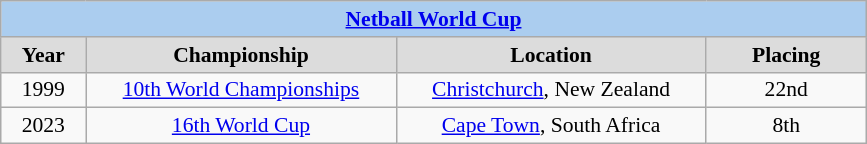<table class=wikitable style="text-align:center; font-size:90%">
<tr>
<th colspan=4 style=background:#ABCDEF><a href='#'>Netball World Cup</a></th>
</tr>
<tr>
<th style="width:50px; background:gainsboro;">Year</th>
<th style="width:200px; background:gainsboro;">Championship</th>
<th style="width:200px; background:gainsboro;">Location</th>
<th style="width:100px; background:gainsboro;">Placing</th>
</tr>
<tr>
<td>1999</td>
<td><a href='#'>10th World Championships</a></td>
<td><a href='#'>Christchurch</a>, New Zealand</td>
<td>22nd</td>
</tr>
<tr>
<td>2023</td>
<td><a href='#'>16th World Cup</a></td>
<td><a href='#'>Cape Town</a>, South Africa</td>
<td>8th</td>
</tr>
</table>
